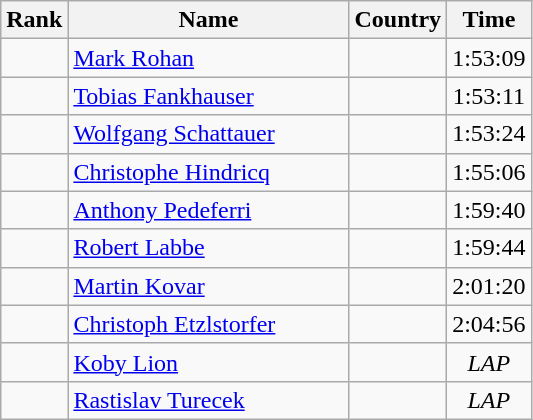<table class="wikitable sortable">
<tr>
<th width=20>Rank</th>
<th width=180>Name</th>
<th>Country</th>
<th>Time</th>
</tr>
<tr>
<td align="center"></td>
<td><a href='#'>Mark Rohan</a></td>
<td></td>
<td align="center">1:53:09</td>
</tr>
<tr>
<td align="center"></td>
<td><a href='#'>Tobias Fankhauser</a></td>
<td></td>
<td align="center">1:53:11</td>
</tr>
<tr>
<td align="center"></td>
<td><a href='#'>Wolfgang Schattauer</a></td>
<td></td>
<td align="center">1:53:24</td>
</tr>
<tr>
<td align="center"></td>
<td><a href='#'>Christophe Hindricq</a></td>
<td></td>
<td align="center">1:55:06</td>
</tr>
<tr>
<td align="center"></td>
<td><a href='#'>Anthony Pedeferri</a></td>
<td></td>
<td align="center">1:59:40</td>
</tr>
<tr>
<td align="center"></td>
<td><a href='#'>Robert Labbe</a></td>
<td></td>
<td align="center">1:59:44</td>
</tr>
<tr>
<td align="center"></td>
<td><a href='#'>Martin Kovar</a></td>
<td></td>
<td align="center">2:01:20</td>
</tr>
<tr>
<td align="center"></td>
<td><a href='#'>Christoph Etzlstorfer</a></td>
<td></td>
<td align="center">2:04:56</td>
</tr>
<tr>
<td align="center"></td>
<td><a href='#'>Koby Lion</a></td>
<td></td>
<td align="center"><em>LAP </em></td>
</tr>
<tr>
<td align="center"></td>
<td><a href='#'>Rastislav Turecek</a></td>
<td></td>
<td align="center"><em>LAP </em></td>
</tr>
</table>
